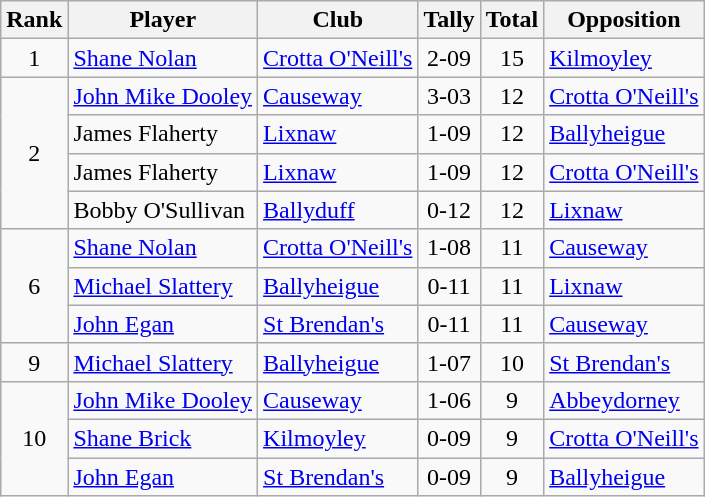<table class="wikitable">
<tr>
<th>Rank</th>
<th>Player</th>
<th>Club</th>
<th>Tally</th>
<th>Total</th>
<th>Opposition</th>
</tr>
<tr>
<td rowspan="1" style="text-align:center;">1</td>
<td><a href='#'>Shane Nolan</a></td>
<td><a href='#'>Crotta O'Neill's</a></td>
<td align=center>2-09</td>
<td align=center>15</td>
<td><a href='#'>Kilmoyley</a></td>
</tr>
<tr>
<td rowspan="4" style="text-align:center;">2</td>
<td><a href='#'>John Mike Dooley</a></td>
<td><a href='#'>Causeway</a></td>
<td align=center>3-03</td>
<td align=center>12</td>
<td><a href='#'>Crotta O'Neill's</a></td>
</tr>
<tr>
<td>James Flaherty</td>
<td><a href='#'>Lixnaw</a></td>
<td align=center>1-09</td>
<td align=center>12</td>
<td><a href='#'>Ballyheigue</a></td>
</tr>
<tr>
<td>James Flaherty</td>
<td><a href='#'>Lixnaw</a></td>
<td align=center>1-09</td>
<td align=center>12</td>
<td><a href='#'>Crotta O'Neill's</a></td>
</tr>
<tr>
<td>Bobby O'Sullivan</td>
<td><a href='#'>Ballyduff</a></td>
<td align=center>0-12</td>
<td align=center>12</td>
<td><a href='#'>Lixnaw</a></td>
</tr>
<tr>
<td rowspan="3" style="text-align:center;">6</td>
<td><a href='#'>Shane Nolan</a></td>
<td><a href='#'>Crotta O'Neill's</a></td>
<td align=center>1-08</td>
<td align=center>11</td>
<td><a href='#'>Causeway</a></td>
</tr>
<tr>
<td><a href='#'>Michael Slattery</a></td>
<td><a href='#'>Ballyheigue</a></td>
<td align=center>0-11</td>
<td align=center>11</td>
<td><a href='#'>Lixnaw</a></td>
</tr>
<tr>
<td><a href='#'>John Egan</a></td>
<td><a href='#'>St Brendan's</a></td>
<td align=center>0-11</td>
<td align=center>11</td>
<td><a href='#'>Causeway</a></td>
</tr>
<tr>
<td rowspan="1" style="text-align:center;">9</td>
<td><a href='#'>Michael Slattery</a></td>
<td><a href='#'>Ballyheigue</a></td>
<td align=center>1-07</td>
<td align=center>10</td>
<td><a href='#'>St Brendan's</a></td>
</tr>
<tr>
<td rowspan="3" style="text-align:center;">10</td>
<td><a href='#'>John Mike Dooley</a></td>
<td><a href='#'>Causeway</a></td>
<td align=center>1-06</td>
<td align=center>9</td>
<td><a href='#'>Abbeydorney</a></td>
</tr>
<tr>
<td><a href='#'>Shane Brick</a></td>
<td><a href='#'>Kilmoyley</a></td>
<td align=center>0-09</td>
<td align=center>9</td>
<td><a href='#'>Crotta O'Neill's</a></td>
</tr>
<tr>
<td><a href='#'>John Egan</a></td>
<td><a href='#'>St Brendan's</a></td>
<td align=center>0-09</td>
<td align=center>9</td>
<td><a href='#'>Ballyheigue</a></td>
</tr>
</table>
